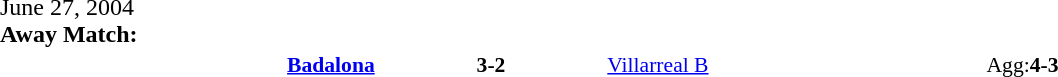<table width=100% cellspacing=1>
<tr>
<th width=20%></th>
<th width=12%></th>
<th width=20%></th>
<th></th>
</tr>
<tr>
<td>June 27, 2004<br><strong>Away Match:</strong></td>
</tr>
<tr style=font-size:90%>
<td align=right><strong><a href='#'>Badalona</a></strong></td>
<td align=center><strong>3-2</strong></td>
<td><a href='#'>Villarreal B</a></td>
<td>Agg:<strong>4-3</strong></td>
</tr>
</table>
